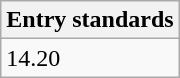<table class="wikitable" border="1" align="upright">
<tr>
<th>Entry standards</th>
</tr>
<tr>
<td>14.20</td>
</tr>
</table>
